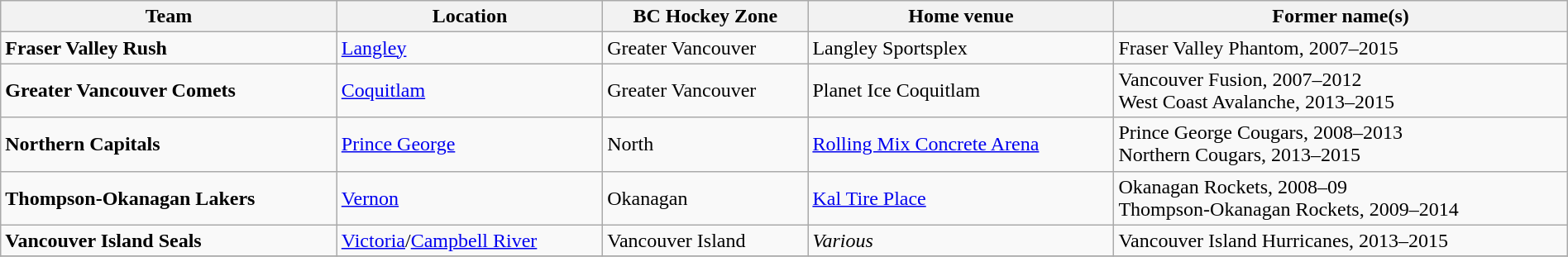<table class="wikitable sortable" width="100%">
<tr>
<th>Team</th>
<th>Location</th>
<th>BC Hockey Zone</th>
<th>Home venue</th>
<th>Former name(s)</th>
</tr>
<tr>
<td><strong>Fraser Valley Rush</strong></td>
<td><a href='#'>Langley</a></td>
<td>Greater Vancouver</td>
<td>Langley Sportsplex</td>
<td>Fraser Valley Phantom, 2007–2015</td>
</tr>
<tr>
<td><strong>Greater Vancouver Comets</strong></td>
<td><a href='#'>Coquitlam</a></td>
<td>Greater Vancouver</td>
<td>Planet Ice Coquitlam</td>
<td>Vancouver Fusion, 2007–2012<br>West Coast Avalanche, 2013–2015</td>
</tr>
<tr>
<td><strong>Northern Capitals</strong></td>
<td><a href='#'>Prince George</a></td>
<td>North</td>
<td><a href='#'>Rolling Mix Concrete Arena</a></td>
<td>Prince George Cougars, 2008–2013<br>Northern Cougars, 2013–2015</td>
</tr>
<tr>
<td><strong>Thompson-Okanagan Lakers</strong></td>
<td><a href='#'>Vernon</a></td>
<td>Okanagan</td>
<td><a href='#'>Kal Tire Place</a></td>
<td>Okanagan Rockets, 2008–09<br>Thompson-Okanagan Rockets, 2009–2014</td>
</tr>
<tr>
<td><strong>Vancouver Island Seals</strong></td>
<td><a href='#'>Victoria</a>/<a href='#'>Campbell River</a></td>
<td>Vancouver Island</td>
<td><em>Various</em></td>
<td>Vancouver Island Hurricanes, 2013–2015</td>
</tr>
<tr>
</tr>
</table>
